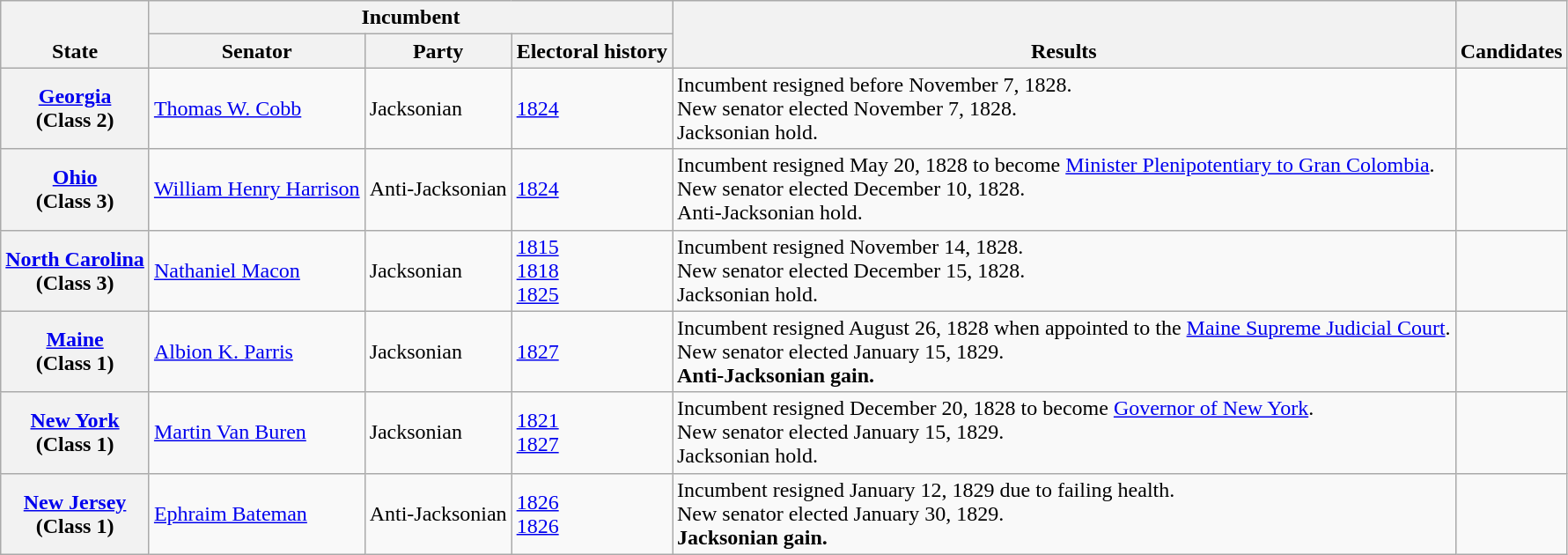<table class=wikitable>
<tr valign=bottom>
<th rowspan=2>State</th>
<th colspan=3>Incumbent</th>
<th rowspan=2>Results</th>
<th rowspan=2>Candidates</th>
</tr>
<tr>
<th>Senator</th>
<th>Party</th>
<th>Electoral history</th>
</tr>
<tr>
<th><a href='#'>Georgia</a><br>(Class 2)</th>
<td><a href='#'>Thomas W. Cobb</a></td>
<td>Jacksonian</td>
<td><a href='#'>1824 </a></td>
<td>Incumbent resigned before November 7, 1828.<br>New senator elected November 7, 1828.<br>Jacksonian hold.</td>
<td nowrap></td>
</tr>
<tr>
<th><a href='#'>Ohio</a><br>(Class 3)</th>
<td><a href='#'>William Henry Harrison</a></td>
<td>Anti-Jacksonian</td>
<td><a href='#'>1824</a></td>
<td>Incumbent resigned May 20, 1828 to become <a href='#'>Minister Plenipotentiary to Gran Colombia</a>.<br>New senator elected December 10, 1828.<br>Anti-Jacksonian hold.</td>
<td nowrap></td>
</tr>
<tr>
<th><a href='#'>North Carolina</a><br>(Class 3)</th>
<td><a href='#'>Nathaniel Macon</a></td>
<td>Jacksonian</td>
<td><a href='#'>1815 </a><br><a href='#'>1818</a><br><a href='#'>1825</a></td>
<td>Incumbent resigned November 14, 1828.<br>New senator elected December 15, 1828.<br>Jacksonian hold.</td>
<td nowrap></td>
</tr>
<tr>
<th><a href='#'>Maine</a><br>(Class 1)</th>
<td><a href='#'>Albion K. Parris</a></td>
<td>Jacksonian</td>
<td><a href='#'>1827</a></td>
<td>Incumbent resigned August 26, 1828 when appointed to the <a href='#'>Maine Supreme Judicial Court</a>.<br>New senator elected January 15, 1829.<br><strong>Anti-Jacksonian gain.</strong></td>
<td nowrap></td>
</tr>
<tr>
<th><a href='#'>New York</a><br>(Class 1)</th>
<td><a href='#'>Martin Van Buren</a></td>
<td>Jacksonian</td>
<td><a href='#'>1821</a><br><a href='#'>1827</a></td>
<td>Incumbent resigned December 20, 1828 to become <a href='#'>Governor of New York</a>.<br>New senator elected January 15, 1829.<br>Jacksonian hold.</td>
<td nowrap></td>
</tr>
<tr>
<th><a href='#'>New Jersey</a><br>(Class 1)</th>
<td><a href='#'>Ephraim Bateman</a></td>
<td>Anti-Jacksonian</td>
<td><a href='#'>1826 </a><br><a href='#'>1826</a></td>
<td>Incumbent resigned January 12, 1829 due to failing health.<br>New senator elected January 30, 1829.<br><strong>Jacksonian gain.</strong></td>
<td nowrap></td>
</tr>
</table>
